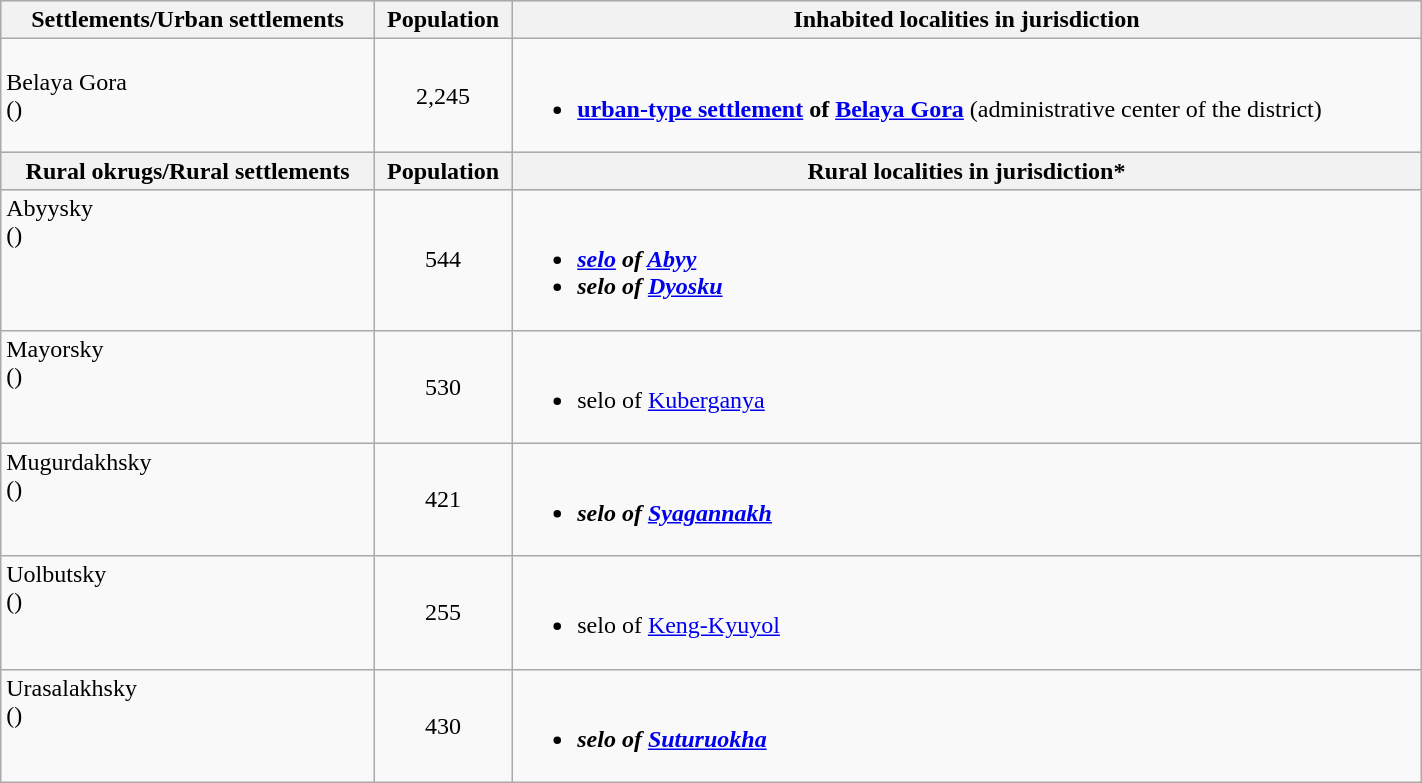<table class="wikitable" style="width:75%">
<tr bgcolor="#CCCCFF" align="left">
<th>Settlements/Urban settlements</th>
<th>Population</th>
<th>Inhabited localities in jurisdiction</th>
</tr>
<tr>
<td valign="center">Belaya Gora<br>()</td>
<td align="center">2,245</td>
<td><br><ul><li><strong><a href='#'>urban-type settlement</a> of <a href='#'>Belaya Gora</a></strong> (administrative center of the district)</li></ul></td>
</tr>
<tr bgcolor="#CCCCFF" align="left">
<th>Rural okrugs/Rural settlements</th>
<th>Population</th>
<th>Rural localities in jurisdiction*</th>
</tr>
<tr>
<td valign="top">Abyysky<br>()</td>
<td align="center">544</td>
<td><br><ul><li><strong><em><a href='#'>selo</a><em> of <a href='#'>Abyy</a><strong></li><li></em>selo<em> of <a href='#'>Dyosku</a></li></ul></td>
</tr>
<tr>
<td valign="top">Mayorsky<br>()</td>
<td align="center">530</td>
<td><br><ul><li></em></strong>selo</em> of <a href='#'>Kuberganya</a></strong></li></ul></td>
</tr>
<tr>
<td valign="top">Mugurdakhsky<br>()</td>
<td align="center">421</td>
<td><br><ul><li><strong><em>selo<em> of <a href='#'>Syagannakh</a><strong></li></ul></td>
</tr>
<tr>
<td valign="top">Uolbutsky<br>()</td>
<td align="center">255</td>
<td><br><ul><li></em></strong>selo</em> of <a href='#'>Keng-Kyuyol</a></strong></li></ul></td>
</tr>
<tr>
<td valign="top">Urasalakhsky<br>()</td>
<td align="center">430</td>
<td><br><ul><li><strong><em>selo<em> of <a href='#'>Suturuokha</a><strong></li></ul></td>
</tr>
</table>
